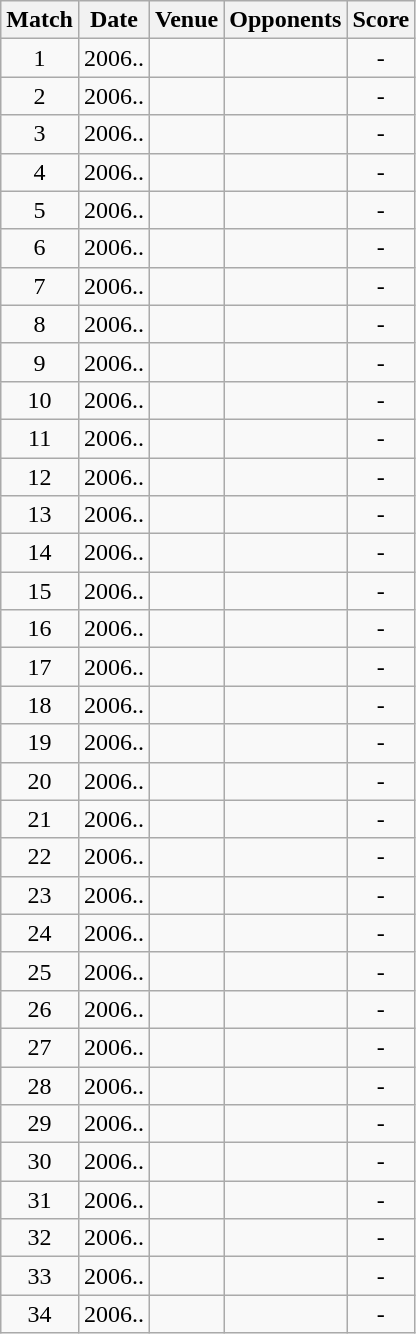<table class="wikitable" style="text-align:center;">
<tr>
<th>Match</th>
<th>Date</th>
<th>Venue</th>
<th>Opponents</th>
<th>Score</th>
</tr>
<tr>
<td>1</td>
<td>2006..</td>
<td><a href='#'></a></td>
<td><a href='#'></a></td>
<td>-</td>
</tr>
<tr>
<td>2</td>
<td>2006..</td>
<td><a href='#'></a></td>
<td><a href='#'></a></td>
<td>-</td>
</tr>
<tr>
<td>3</td>
<td>2006..</td>
<td><a href='#'></a></td>
<td><a href='#'></a></td>
<td>-</td>
</tr>
<tr>
<td>4</td>
<td>2006..</td>
<td><a href='#'></a></td>
<td><a href='#'></a></td>
<td>-</td>
</tr>
<tr>
<td>5</td>
<td>2006..</td>
<td><a href='#'></a></td>
<td><a href='#'></a></td>
<td>-</td>
</tr>
<tr>
<td>6</td>
<td>2006..</td>
<td><a href='#'></a></td>
<td><a href='#'></a></td>
<td>-</td>
</tr>
<tr>
<td>7</td>
<td>2006..</td>
<td><a href='#'></a></td>
<td><a href='#'></a></td>
<td>-</td>
</tr>
<tr>
<td>8</td>
<td>2006..</td>
<td><a href='#'></a></td>
<td><a href='#'></a></td>
<td>-</td>
</tr>
<tr>
<td>9</td>
<td>2006..</td>
<td><a href='#'></a></td>
<td><a href='#'></a></td>
<td>-</td>
</tr>
<tr>
<td>10</td>
<td>2006..</td>
<td><a href='#'></a></td>
<td><a href='#'></a></td>
<td>-</td>
</tr>
<tr>
<td>11</td>
<td>2006..</td>
<td><a href='#'></a></td>
<td><a href='#'></a></td>
<td>-</td>
</tr>
<tr>
<td>12</td>
<td>2006..</td>
<td><a href='#'></a></td>
<td><a href='#'></a></td>
<td>-</td>
</tr>
<tr>
<td>13</td>
<td>2006..</td>
<td><a href='#'></a></td>
<td><a href='#'></a></td>
<td>-</td>
</tr>
<tr>
<td>14</td>
<td>2006..</td>
<td><a href='#'></a></td>
<td><a href='#'></a></td>
<td>-</td>
</tr>
<tr>
<td>15</td>
<td>2006..</td>
<td><a href='#'></a></td>
<td><a href='#'></a></td>
<td>-</td>
</tr>
<tr>
<td>16</td>
<td>2006..</td>
<td><a href='#'></a></td>
<td><a href='#'></a></td>
<td>-</td>
</tr>
<tr>
<td>17</td>
<td>2006..</td>
<td><a href='#'></a></td>
<td><a href='#'></a></td>
<td>-</td>
</tr>
<tr>
<td>18</td>
<td>2006..</td>
<td><a href='#'></a></td>
<td><a href='#'></a></td>
<td>-</td>
</tr>
<tr>
<td>19</td>
<td>2006..</td>
<td><a href='#'></a></td>
<td><a href='#'></a></td>
<td>-</td>
</tr>
<tr>
<td>20</td>
<td>2006..</td>
<td><a href='#'></a></td>
<td><a href='#'></a></td>
<td>-</td>
</tr>
<tr>
<td>21</td>
<td>2006..</td>
<td><a href='#'></a></td>
<td><a href='#'></a></td>
<td>-</td>
</tr>
<tr>
<td>22</td>
<td>2006..</td>
<td><a href='#'></a></td>
<td><a href='#'></a></td>
<td>-</td>
</tr>
<tr>
<td>23</td>
<td>2006..</td>
<td><a href='#'></a></td>
<td><a href='#'></a></td>
<td>-</td>
</tr>
<tr>
<td>24</td>
<td>2006..</td>
<td><a href='#'></a></td>
<td><a href='#'></a></td>
<td>-</td>
</tr>
<tr>
<td>25</td>
<td>2006..</td>
<td><a href='#'></a></td>
<td><a href='#'></a></td>
<td>-</td>
</tr>
<tr>
<td>26</td>
<td>2006..</td>
<td><a href='#'></a></td>
<td><a href='#'></a></td>
<td>-</td>
</tr>
<tr>
<td>27</td>
<td>2006..</td>
<td><a href='#'></a></td>
<td><a href='#'></a></td>
<td>-</td>
</tr>
<tr>
<td>28</td>
<td>2006..</td>
<td><a href='#'></a></td>
<td><a href='#'></a></td>
<td>-</td>
</tr>
<tr>
<td>29</td>
<td>2006..</td>
<td><a href='#'></a></td>
<td><a href='#'></a></td>
<td>-</td>
</tr>
<tr>
<td>30</td>
<td>2006..</td>
<td><a href='#'></a></td>
<td><a href='#'></a></td>
<td>-</td>
</tr>
<tr>
<td>31</td>
<td>2006..</td>
<td><a href='#'></a></td>
<td><a href='#'></a></td>
<td>-</td>
</tr>
<tr>
<td>32</td>
<td>2006..</td>
<td><a href='#'></a></td>
<td><a href='#'></a></td>
<td>-</td>
</tr>
<tr>
<td>33</td>
<td>2006..</td>
<td><a href='#'></a></td>
<td><a href='#'></a></td>
<td>-</td>
</tr>
<tr>
<td>34</td>
<td>2006..</td>
<td><a href='#'></a></td>
<td><a href='#'></a></td>
<td>-</td>
</tr>
</table>
